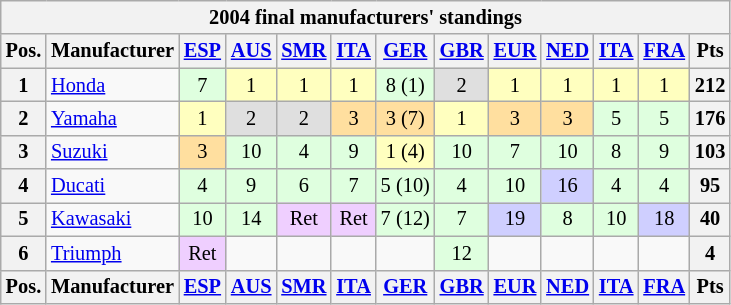<table class="wikitable" style="font-size: 85%; text-align: center">
<tr>
<th colspan=14>2004 final manufacturers' standings</th>
</tr>
<tr valign="top">
<th valign="middle">Pos.</th>
<th valign="middle">Manufacturer</th>
<th><a href='#'>ESP</a> <br> </th>
<th><a href='#'>AUS</a> <br> </th>
<th><a href='#'>SMR</a> <br> </th>
<th><a href='#'>ITA</a> <br> </th>
<th><a href='#'>GER</a> <br> </th>
<th><a href='#'>GBR</a> <br> </th>
<th><a href='#'>EUR</a> <br> </th>
<th><a href='#'>NED</a> <br> </th>
<th><a href='#'>ITA</a> <br> </th>
<th><a href='#'>FRA</a> <br> </th>
<th valign="middle">Pts</th>
</tr>
<tr>
<th>1</th>
<td align="left"> <a href='#'>Honda</a></td>
<td style="background:#DFFFDF;">7</td>
<td style="background:#FFFFBF;">1</td>
<td style="background:#FFFFBF;">1</td>
<td style="background:#FFFFBF;">1</td>
<td style="background:#DFFFDF;">8 (1)</td>
<td style="background:#DFDFDF;">2</td>
<td style="background:#FFFFBF;">1</td>
<td style="background:#FFFFBF;">1</td>
<td style="background:#FFFFBF;">1</td>
<td style="background:#FFFFBF;">1</td>
<th>212</th>
</tr>
<tr>
<th>2</th>
<td align="left"> <a href='#'>Yamaha</a></td>
<td style="background:#FFFFBF;">1</td>
<td style="background:#DFDFDF;">2</td>
<td style="background:#DFDFDF;">2</td>
<td style="background:#FFDF9F;">3</td>
<td style="background:#FFDF9F;">3 (7)</td>
<td style="background:#FFFFBF;">1</td>
<td style="background:#FFDF9F;">3</td>
<td style="background:#FFDF9F;">3</td>
<td style="background:#DFFFDF;">5</td>
<td style="background:#DFFFDF;">5</td>
<th>176</th>
</tr>
<tr>
<th>3</th>
<td align="left"> <a href='#'>Suzuki</a></td>
<td style="background:#FFDF9F;">3</td>
<td style="background:#DFFFDF;">10</td>
<td style="background:#DFFFDF;">4</td>
<td style="background:#DFFFDF;">9</td>
<td style="background:#FFFFBF;">1 (4)</td>
<td style="background:#DFFFDF;">10</td>
<td style="background:#DFFFDF;">7</td>
<td style="background:#DFFFDF;">10</td>
<td style="background:#DFFFDF;">8</td>
<td style="background:#DFFFDF;">9</td>
<th>103</th>
</tr>
<tr>
<th>4</th>
<td align="left"> <a href='#'>Ducati</a></td>
<td style="background:#DFFFDF;">4</td>
<td style="background:#DFFFDF;">9</td>
<td style="background:#DFFFDF;">6</td>
<td style="background:#DFFFDF;">7</td>
<td style="background:#DFFFDF;">5 (10)</td>
<td style="background:#DFFFDF;">4</td>
<td style="background:#DFFFDF;">10</td>
<td style="background:#CFCFFF;">16</td>
<td style="background:#DFFFDF;">4</td>
<td style="background:#DFFFDF;">4</td>
<th>95</th>
</tr>
<tr>
<th>5</th>
<td align="left"> <a href='#'>Kawasaki</a></td>
<td style="background:#DFFFDF;">10</td>
<td style="background:#DFFFDF;">14</td>
<td style="background:#EFCFFF;">Ret</td>
<td style="background:#EFCFFF;">Ret</td>
<td style="background:#DFFFDF;">7 (12)</td>
<td style="background:#DFFFDF;">7</td>
<td style="background:#CFCFFF;">19</td>
<td style="background:#DFFFDF;">8</td>
<td style="background:#DFFFDF;">10</td>
<td style="background:#CFCFFF;">18</td>
<th>40</th>
</tr>
<tr>
<th>6</th>
<td align="left"> <a href='#'>Triumph</a></td>
<td style="background:#EFCFFF;">Ret</td>
<td></td>
<td></td>
<td></td>
<td></td>
<td style="background:#DFFFDF;">12</td>
<td></td>
<td></td>
<td></td>
<td></td>
<th>4</th>
</tr>
<tr>
<th valign="middle">Pos.</th>
<th valign="middle">Manufacturer</th>
<th><a href='#'>ESP</a> <br> </th>
<th><a href='#'>AUS</a> <br> </th>
<th><a href='#'>SMR</a> <br> </th>
<th><a href='#'>ITA</a> <br> </th>
<th><a href='#'>GER</a> <br> </th>
<th><a href='#'>GBR</a> <br> </th>
<th><a href='#'>EUR</a> <br> </th>
<th><a href='#'>NED</a> <br> </th>
<th><a href='#'>ITA</a> <br> </th>
<th><a href='#'>FRA</a> <br> </th>
<th valign="middle">Pts</th>
</tr>
</table>
